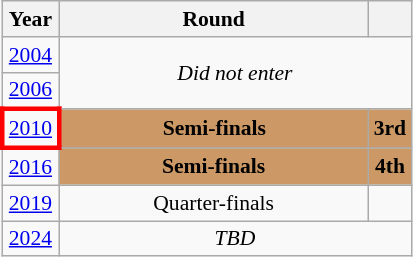<table class="wikitable" style="text-align: center; font-size:90%">
<tr>
<th>Year</th>
<th style="width:200px">Round</th>
<th></th>
</tr>
<tr>
<td><a href='#'>2004</a></td>
<td colspan="2" rowspan="2"><em>Did not enter</em></td>
</tr>
<tr>
<td><a href='#'>2006</a></td>
</tr>
<tr>
<td style="border: 3px solid red"><a href='#'>2010</a></td>
<td bgcolor="cc9966"><strong>Semi-finals</strong></td>
<td bgcolor="cc9966"><strong>3rd</strong></td>
</tr>
<tr>
<td><a href='#'>2016</a></td>
<td bgcolor="cc9966"><strong>Semi-finals</strong></td>
<td bgcolor="cc9966"><strong>4th</strong></td>
</tr>
<tr>
<td><a href='#'>2019</a></td>
<td>Quarter-finals</td>
<td></td>
</tr>
<tr>
<td><a href='#'>2024</a></td>
<td colspan="2"><em>TBD</em></td>
</tr>
</table>
